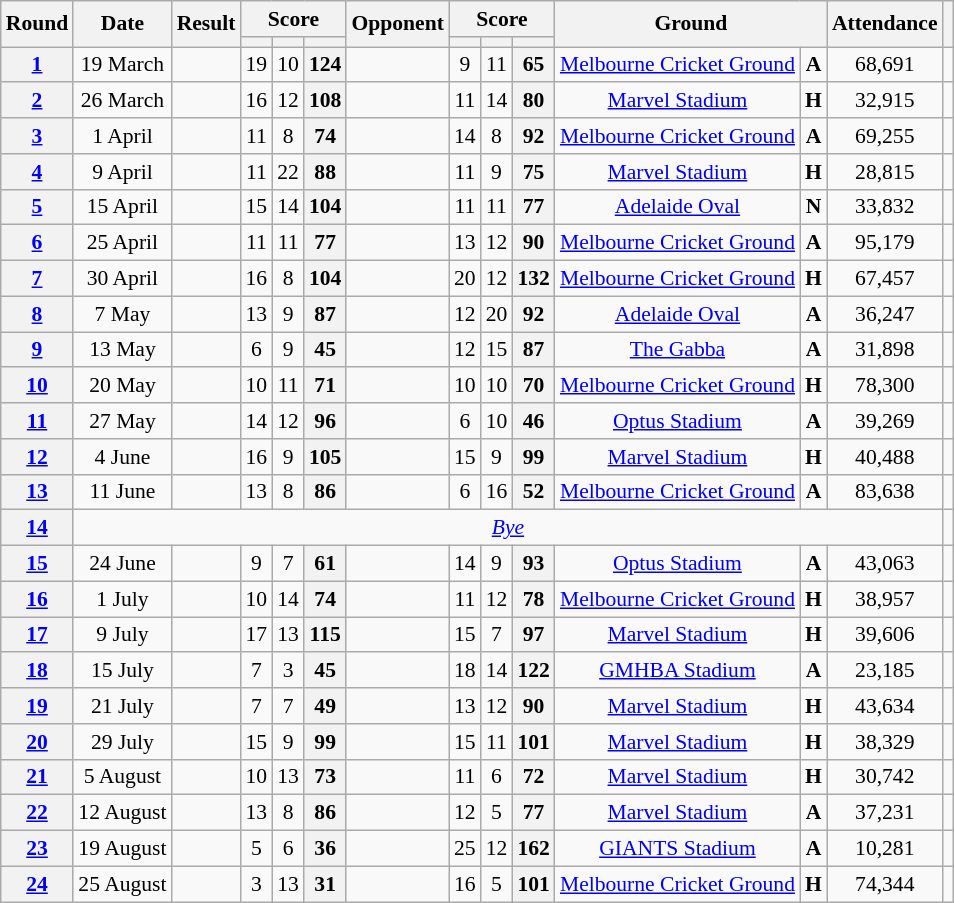<table class="wikitable plainrowheaders" style="font-size:90%; text-align:center;">
<tr>
<th rowspan="2" scope="col">Round</th>
<th rowspan="2" scope="col">Date</th>
<th rowspan="2" scope="col">Result</th>
<th colspan="3" scope="col">Score</th>
<th rowspan="2" scope="col">Opponent</th>
<th colspan="3" scope="col">Score</th>
<th colspan="2" rowspan="2" scope="col">Ground</th>
<th rowspan="2" scope="col">Attendance</th>
<th rowspan="2" scope="col"></th>
</tr>
<tr>
<th scope="col"></th>
<th scope="col"></th>
<th scope="col"></th>
<th scope="col"></th>
<th scope="col"></th>
<th scope="col"></th>
</tr>
<tr>
<th scope="row" style="text-align:center;"><a href='#'><strong>1</strong></a></th>
<td>19 March</td>
<td></td>
<td>19</td>
<td>10</td>
<th>124</th>
<td></td>
<td>9</td>
<td>11</td>
<th>65</th>
<td><a href='#'>Melbourne Cricket Ground</a></td>
<td><strong>A</strong></td>
<td>68,691</td>
<td></td>
</tr>
<tr>
<th><a href='#'>2</a></th>
<td>26 March</td>
<td></td>
<td>16</td>
<td>12</td>
<th>108</th>
<td></td>
<td>11</td>
<td>14</td>
<th>80</th>
<td><a href='#'>Marvel Stadium</a></td>
<td><strong>H</strong></td>
<td>32,915</td>
<td></td>
</tr>
<tr>
<th><a href='#'>3</a></th>
<td>1 April</td>
<td></td>
<td>11</td>
<td>8</td>
<th>74</th>
<td></td>
<td>14</td>
<td>8</td>
<th>92</th>
<td><a href='#'>Melbourne Cricket Ground</a></td>
<td><strong>A</strong></td>
<td>69,255</td>
<td></td>
</tr>
<tr>
<th><a href='#'>4</a></th>
<td>9 April</td>
<td></td>
<td>11</td>
<td>22</td>
<th>88</th>
<td></td>
<td>11</td>
<td>9</td>
<th>75</th>
<td><a href='#'>Marvel Stadium</a></td>
<td><strong>H</strong></td>
<td>28,815</td>
<td></td>
</tr>
<tr>
<th><a href='#'>5</a></th>
<td>15 April</td>
<td></td>
<td>15</td>
<td>14</td>
<th>104</th>
<td></td>
<td>11</td>
<td>11</td>
<th>77</th>
<td><a href='#'>Adelaide Oval</a></td>
<td><strong>N</strong></td>
<td>33,832</td>
<td></td>
</tr>
<tr>
<th><a href='#'>6</a></th>
<td>25 April</td>
<td></td>
<td>11</td>
<td>11</td>
<th>77</th>
<td></td>
<td>13</td>
<td>12</td>
<th>90</th>
<td><a href='#'>Melbourne Cricket Ground</a></td>
<td><strong>A</strong></td>
<td>95,179</td>
<td></td>
</tr>
<tr>
<th><a href='#'>7</a></th>
<td>30 April</td>
<td></td>
<td>16</td>
<td>8</td>
<th>104</th>
<td></td>
<td>20</td>
<td>12</td>
<th>132</th>
<td><a href='#'>Melbourne Cricket Ground</a></td>
<td><strong>H</strong></td>
<td>67,457</td>
<td></td>
</tr>
<tr>
<th><a href='#'>8</a></th>
<td>7 May</td>
<td></td>
<td>13</td>
<td>9</td>
<th>87</th>
<td></td>
<td>12</td>
<td>20</td>
<th>92</th>
<td><a href='#'>Adelaide Oval</a></td>
<td><strong>A</strong></td>
<td>36,247</td>
<td></td>
</tr>
<tr>
<th><a href='#'>9</a></th>
<td>13 May</td>
<td></td>
<td>6</td>
<td>9</td>
<th>45</th>
<td></td>
<td>12</td>
<td>15</td>
<th>87</th>
<td><a href='#'>The Gabba</a></td>
<td><strong>A</strong></td>
<td>31,898</td>
<td></td>
</tr>
<tr>
<th><a href='#'>10</a></th>
<td>20 May</td>
<td></td>
<td>10</td>
<td>11</td>
<th>71</th>
<td></td>
<td>10</td>
<td>10</td>
<th>70</th>
<td><a href='#'>Melbourne Cricket Ground</a></td>
<td><strong>H</strong></td>
<td>78,300</td>
<td></td>
</tr>
<tr>
<th><a href='#'>11</a></th>
<td>27 May</td>
<td></td>
<td>14</td>
<td>12</td>
<th>96</th>
<td></td>
<td>6</td>
<td>10</td>
<th>46</th>
<td><a href='#'>Optus Stadium</a></td>
<td><strong>A</strong></td>
<td>39,269</td>
<td></td>
</tr>
<tr>
<th><a href='#'>12</a></th>
<td>4 June</td>
<td></td>
<td>16</td>
<td>9</td>
<th>105</th>
<td></td>
<td>15</td>
<td>9</td>
<th>99</th>
<td><a href='#'>Marvel Stadium</a></td>
<td><strong>H</strong></td>
<td>40,488</td>
<td></td>
</tr>
<tr>
<th><a href='#'>13</a></th>
<td>11 June</td>
<td></td>
<td>13</td>
<td>8</td>
<th>86</th>
<td></td>
<td>6</td>
<td>16</td>
<th>52</th>
<td><a href='#'>Melbourne Cricket Ground</a></td>
<td><strong>A</strong></td>
<td>83,638</td>
<td></td>
</tr>
<tr>
<th><a href='#'>14</a></th>
<td colspan="12"><em><a href='#'>Bye</a></em></td>
<td></td>
</tr>
<tr>
<th><a href='#'>15</a></th>
<td>24 June</td>
<td></td>
<td>9</td>
<td>7</td>
<th>61</th>
<td></td>
<td>14</td>
<td>9</td>
<th>93</th>
<td><a href='#'>Optus Stadium</a></td>
<td><strong>A</strong></td>
<td>43,063</td>
<td></td>
</tr>
<tr>
<th><a href='#'>16</a></th>
<td>1 July</td>
<td></td>
<td>10</td>
<td>14</td>
<th>74</th>
<td></td>
<td>11</td>
<td>12</td>
<th>78</th>
<td><a href='#'>Melbourne Cricket Ground</a></td>
<td><strong>H</strong></td>
<td>38,957</td>
<td></td>
</tr>
<tr>
<th><a href='#'>17</a></th>
<td>9 July</td>
<td></td>
<td>17</td>
<td>13</td>
<th>115</th>
<td></td>
<td>15</td>
<td>7</td>
<th>97</th>
<td><a href='#'>Marvel Stadium</a></td>
<td><strong>H</strong></td>
<td>39,606</td>
<td></td>
</tr>
<tr>
<th><a href='#'>18</a></th>
<td>15 July</td>
<td></td>
<td>7</td>
<td>3</td>
<th>45</th>
<td></td>
<td>18</td>
<td>14</td>
<th>122</th>
<td><a href='#'>GMHBA Stadium</a></td>
<td><strong>A</strong></td>
<td>23,185</td>
<td></td>
</tr>
<tr>
<th><a href='#'>19</a></th>
<td>21 July</td>
<td></td>
<td>7</td>
<td>7</td>
<th>49</th>
<td></td>
<td>13</td>
<td>12</td>
<th>90</th>
<td><a href='#'>Marvel Stadium</a></td>
<td><strong>H</strong></td>
<td>43,634</td>
<td></td>
</tr>
<tr>
<th><a href='#'>20</a></th>
<td>29 July</td>
<td></td>
<td>15</td>
<td>9</td>
<th>99</th>
<td></td>
<td>15</td>
<td>11</td>
<th>101</th>
<td><a href='#'>Marvel Stadium</a></td>
<td><strong>H</strong></td>
<td>38,329</td>
<td></td>
</tr>
<tr>
<th><a href='#'>21</a></th>
<td>5 August</td>
<td></td>
<td>10</td>
<td>13</td>
<th>73</th>
<td></td>
<td>11</td>
<td>6</td>
<th>72</th>
<td><a href='#'>Marvel Stadium</a></td>
<td><strong>H</strong></td>
<td>30,742</td>
<td></td>
</tr>
<tr>
<th><a href='#'>22</a></th>
<td>12 August</td>
<td></td>
<td>13</td>
<td>8</td>
<th>86</th>
<td></td>
<td>12</td>
<td>5</td>
<th>77</th>
<td><a href='#'>Marvel Stadium</a></td>
<td><strong>A</strong></td>
<td>37,231</td>
<td></td>
</tr>
<tr>
<th><a href='#'>23</a></th>
<td>19 August</td>
<td></td>
<td>5</td>
<td>6</td>
<th>36</th>
<td></td>
<td>25</td>
<td>12</td>
<th>162</th>
<td><a href='#'>GIANTS Stadium</a></td>
<td><strong>A</strong></td>
<td>10,281</td>
<td></td>
</tr>
<tr>
<th><a href='#'>24</a></th>
<td>25 August</td>
<td></td>
<td>3</td>
<td>13</td>
<th>31</th>
<td></td>
<td>16</td>
<td>5</td>
<th>101</th>
<td><a href='#'>Melbourne Cricket Ground</a></td>
<td><strong>H</strong></td>
<td>74,344</td>
<td></td>
</tr>
</table>
